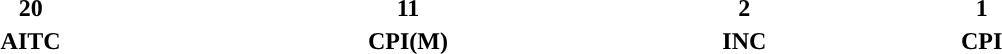<table style="width:65%; text-align:center;">
<tr>
<td style="background:"><strong>20</strong></td>
<td style="background:"><strong>11</strong></td>
<td style="background:"><strong>2</strong></td>
<td style="background:"><strong>1</strong></td>
</tr>
<tr>
<td><span><strong>AITC</strong></span></td>
<td><span><strong>CPI(M)</strong></span></td>
<td><span><strong>INC</strong></span></td>
<td><span><strong>CPI</strong></span></td>
</tr>
</table>
